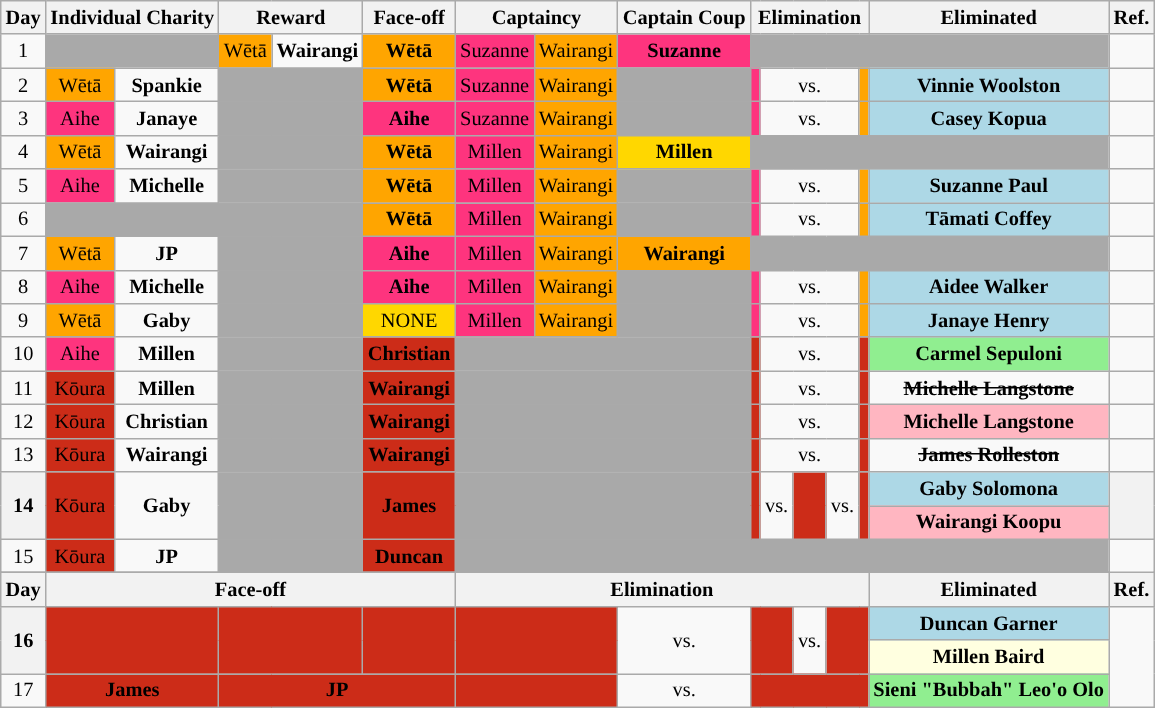<table class="wikitable" border="2" style="text-align:center; font-size: 85%">
<tr>
<th>Day</th>
<th colspan="2">Individual Charity</th>
<th colspan="2">Reward</th>
<th>Face-off</th>
<th colspan="2">Captaincy</th>
<th>Captain Coup</th>
<th scope="col" colspan="5">Elimination</th>
<th scope="col">Eliminated</th>
<th scope="col">Ref.</th>
</tr>
<tr>
<td>1</td>
<td colspan="2"style="background:darkgrey;"></td>
<td style="background: #FFA500">Wētā</td>
<td><strong>Wairangi</strong></td>
<td style="background: #FFA500"><strong>Wētā</strong></td>
<td style="background: #FE347E">Suzanne</td>
<td style="background: #FFA500">Wairangi</td>
<td style="background: #FE347E"><strong>Suzanne</strong></td>
<td colspan="6" style="background:darkgrey;"></td>
<td></td>
</tr>
<tr>
<td>2</td>
<td style="background: #FFA500">Wētā</td>
<td><strong>Spankie</strong></td>
<td colspan="2" style="background:darkgrey;"></td>
<td style="background: #FFA500"><strong>Wētā</strong></td>
<td style="background: #FE347E">Suzanne</td>
<td style="background: #FFA500">Wairangi</td>
<td style="background:darkgrey;"></td>
<td style="background: #FE347E"></td>
<td colspan="3">vs.</td>
<td style="background: #FFA500"></td>
<td style="background:lightblue"><strong>Vinnie Woolston</strong></td>
<td></td>
</tr>
<tr>
<td>3</td>
<td style="background: #FE347E">Aihe</td>
<td><strong>Janaye</strong></td>
<td colspan="2" style="background:darkgrey;"></td>
<td style="background: #FE347E"><strong>Aihe</strong></td>
<td style="background: #FE347E">Suzanne</td>
<td style="background: #FFA500">Wairangi</td>
<td style="background:darkgrey;"></td>
<td style="background: #FE347E"></td>
<td colspan="3">vs.</td>
<td style="background: #FFA500"></td>
<td style="background:lightblue"><strong>Casey Kopua</strong></td>
<td></td>
</tr>
<tr>
<td>4</td>
<td style="background: #FFA500">Wētā</td>
<td><strong>Wairangi</strong></td>
<td colspan="2"style="background:darkgrey;"></td>
<td style="background: #FFA500"><strong>Wētā</strong></td>
<td style="background: #FE347E">Millen</td>
<td style="background: #FFA500">Wairangi</td>
<td style="background: Gold"><strong>Millen</strong></td>
<td colspan="6" style="background:darkgrey;"></td>
<td></td>
</tr>
<tr>
<td>5</td>
<td style="background: #FE347E">Aihe</td>
<td><strong>Michelle</strong></td>
<td colspan="2" style="background:darkgrey;"></td>
<td style="background: #FFA500"><strong>Wētā</strong></td>
<td style="background: #FE347E">Millen</td>
<td style="background: #FFA500">Wairangi</td>
<td style="background:darkgrey;"></td>
<td style="background: #FE347E"></td>
<td colspan="3">vs.</td>
<td style="background: #FFA500"></td>
<td style="background:lightblue"><strong>Suzanne Paul</strong></td>
<td></td>
</tr>
<tr>
<td>6</td>
<td colspan="4" style="background:darkgrey;"></td>
<td style="background: #FFA500"><strong>Wētā</strong></td>
<td style="background: #FE347E">Millen</td>
<td style="background: #FFA500">Wairangi</td>
<td style="background:darkgrey;"></td>
<td style="background: #FE347E"></td>
<td colspan="3">vs.</td>
<td style="background: #FFA500"></td>
<td style="background:lightblue"><strong>Tāmati Coffey</strong></td>
<td></td>
</tr>
<tr>
<td>7</td>
<td style="background: #FFA500">Wētā</td>
<td><strong>JP</strong></td>
<td colspan="2"style="background:darkgrey;"></td>
<td style="background: #FE347E"><strong>Aihe</strong></td>
<td style="background: #FE347E">Millen</td>
<td style="background: #FFA500">Wairangi</td>
<td style="background: #FFA500"><strong>Wairangi</strong></td>
<td colspan="6" style="background:darkgrey;"></td>
<td></td>
</tr>
<tr>
<td>8</td>
<td style="background: #FE347E">Aihe</td>
<td><strong>Michelle</strong></td>
<td colspan="2" style="background:darkgrey;"></td>
<td style="background: #FE347E"><strong>Aihe</strong></td>
<td style="background: #FE347E">Millen</td>
<td style="background: #FFA500">Wairangi</td>
<td style="background:darkgrey;"></td>
<td style="background: #FE347E"></td>
<td colspan="3">vs.</td>
<td style="background: #FFA500"></td>
<td style="background:lightblue"><strong>Aidee Walker</strong></td>
<td></td>
</tr>
<tr>
<td>9</td>
<td style="background: #FFA500">Wētā</td>
<td><strong>Gaby</strong></td>
<td colspan="2"style="background:darkgrey;"></td>
<td style="background: Gold">NONE </td>
<td style="background: #FE347E">Millen</td>
<td style="background: #FFA500">Wairangi</td>
<td style="background:darkgrey;"></td>
<td style="background: #FE347E"></td>
<td colspan="3">vs.</td>
<td style="background: #FFA500"></td>
<td style="background:lightblue"><strong>Janaye Henry</strong></td>
<td></td>
</tr>
<tr>
<td>10</td>
<td style="background: #FE347E">Aihe</td>
<td><strong>Millen</strong></td>
<td colspan="2" style="background:darkgrey;"></td>
<td style="background: #CC2C18"><strong>Christian</strong></td>
<td colspan="3" style="background:darkgrey;"></td>
<td style="background: #CC2C18"></td>
<td colspan="3">vs.</td>
<td style="background: #CC2C18"></td>
<td style="background:lightgreen"><strong>Carmel Sepuloni</strong></td>
<td></td>
</tr>
<tr>
<td>11</td>
<td style="background: #CC2C18">Kōura</td>
<td><strong>Millen</strong></td>
<td colspan="2" style="background:darkgrey;"></td>
<td style="background: #CC2C18"><strong>Wairangi</strong></td>
<td colspan="3" style="background:darkgrey;"></td>
<td style="background: #CC2C18"></td>
<td colspan="3">vs.</td>
<td style="background: #CC2C18"></td>
<td><strong><s>Michelle Langstone</s></strong> </td>
<td></td>
</tr>
<tr>
<td>12</td>
<td style="background: #CC2C18">Kōura</td>
<td><strong>Christian</strong></td>
<td colspan="2" style="background:darkgrey;"></td>
<td style="background: #CC2C18"><strong>Wairangi</strong></td>
<td colspan="3" style="background:darkgrey;"></td>
<td style="background: #CC2C18"></td>
<td colspan="3">vs.</td>
<td style="background: #CC2C18"></td>
<td style="background:lightpink"><strong>Michelle Langstone</strong></td>
<td></td>
</tr>
<tr>
<td>13</td>
<td style="background: #CC2C18">Kōura</td>
<td><strong>Wairangi</strong></td>
<td colspan="2" style="background:darkgrey;"></td>
<td style="background: #CC2C18"><strong>Wairangi</strong></td>
<td colspan="3" style="background:darkgrey;"></td>
<td style="background: #CC2C18"></td>
<td colspan="3">vs.</td>
<td style="background: #CC2C18"></td>
<td><strong><s>James Rolleston</s></strong> </td>
</tr>
<tr>
<th rowspan="2" scope="row">14</th>
<td rowspan="2" style="background: #CC2C18">Kōura</td>
<td rowspan="2"><strong>Gaby</strong></td>
<td rowspan="2" scope="row" colspan="2" style="background:darkgrey"></td>
<td rowspan="2" scope="row" style="background:#CC2C18"><strong>James</strong></td>
<td rowspan="2" scope="row" scope="col" colspan="3" style="background:darkgrey;"></td>
<td rowspan="2" scope="row" scope="col" style="background:#CC2C18"></td>
<td rowspan="2" scope="row" scope="col">vs.</td>
<td rowspan="2" scope="row" scope="col" style="background:#CC2C18"></td>
<td rowspan="2" scope="row" scope="col">vs.</td>
<td rowspan="2" scope="row" scope="col" style="background:#CC2C18"></td>
<td style="background:lightblue"><strong>Gaby Solomona</strong></td>
<th rowspan="2" scope="row"></th>
</tr>
<tr>
<td style="background:lightpink"><strong>Wairangi Koopu</strong></td>
</tr>
<tr>
<td>15</td>
<td style="background: #CC2C18">Kōura</td>
<td><strong>JP</strong></td>
<td colspan="2" style="background:darkgrey;"></td>
<td style="background: #CC2C18"><strong>Duncan</strong></td>
<td colspan="9" style="background:darkgrey;"></td>
</tr>
<tr>
</tr>
<tr>
<th>Day</th>
<th colspan="5">Face-off</th>
<th colspan="8">Elimination</th>
<th>Eliminated</th>
<th>Ref.</th>
</tr>
<tr>
<th rowspan="2">16</th>
<td rowspan="2" scope="col" colspan="2" style="background:#CC2C18"><strong></strong></td>
<td rowspan="2" scope="col" colspan="2" style="background:#CC2C18"><strong></strong></td>
<td rowspan="2" scope="col" colspan="1" style="background:#CC2C18"><strong></strong></td>
<td rowspan="2" scope="col" colspan="2" style="background:#CC2C18"></td>
<td rowspan="2" scope="col" colspan="1">vs.</td>
<td rowspan="2" scope="col" colspan="2" style="background:#CC2C18"></td>
<td rowspan="2" scope="col" colspan="1">vs.</td>
<td rowspan="2" scope="col" colspan="2" style="background:#CC2C18"></td>
<td style="background:lightblue"><strong>Duncan Garner</strong></td>
</tr>
<tr>
<td style="background:lightyellow"><strong>Millen Baird</strong></td>
</tr>
<tr>
<td>17</td>
<td colspan="2" style="background: #CC2C18"><strong>James</strong></td>
<td colspan="3" style="background: #CC2C18"><strong>JP</strong></td>
<td colspan="2" style="background: #CC2C18"></td>
<td colspan="1">vs.</td>
<td colspan="5" style="background: #CC2C18"></td>
<td style="background:lightgreen"><strong>Sieni "Bubbah" Leo'o Olo</strong></td>
</tr>
</table>
